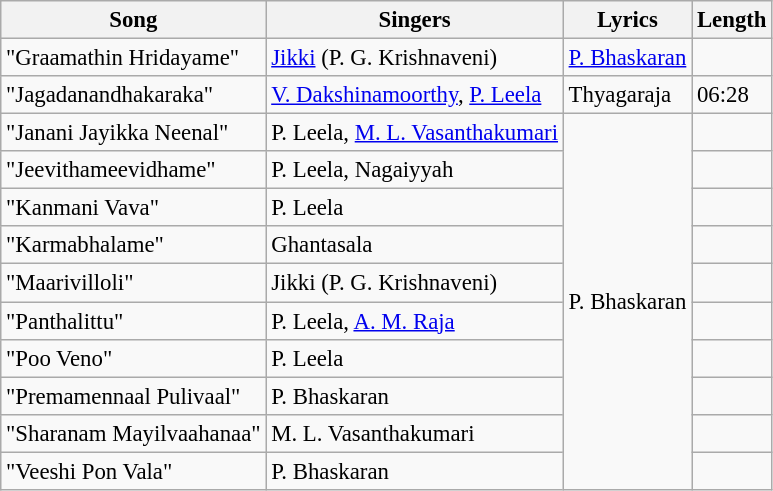<table class="wikitable" style="font-size:95%;">
<tr>
<th>Song</th>
<th>Singers</th>
<th>Lyrics</th>
<th>Length</th>
</tr>
<tr>
<td>"Graamathin Hridayame"</td>
<td><a href='#'>Jikki</a> (P. G. Krishnaveni)</td>
<td><a href='#'>P. Bhaskaran</a></td>
<td></td>
</tr>
<tr>
<td>"Jagadanandhakaraka"</td>
<td><a href='#'>V. Dakshinamoorthy</a>, <a href='#'>P. Leela</a></td>
<td>Thyagaraja</td>
<td>06:28</td>
</tr>
<tr>
<td>"Janani Jayikka Neenal"</td>
<td>P. Leela, <a href='#'>M. L. Vasanthakumari</a></td>
<td rowspan="10">P. Bhaskaran</td>
<td></td>
</tr>
<tr>
<td>"Jeevithameevidhame"</td>
<td>P. Leela, Nagaiyyah</td>
<td></td>
</tr>
<tr>
<td>"Kanmani Vava"</td>
<td>P. Leela</td>
<td></td>
</tr>
<tr>
<td>"Karmabhalame"</td>
<td>Ghantasala</td>
<td></td>
</tr>
<tr>
<td>"Maarivilloli"</td>
<td>Jikki (P. G. Krishnaveni)</td>
<td></td>
</tr>
<tr>
<td>"Panthalittu"</td>
<td>P. Leela, <a href='#'>A. M. Raja</a></td>
<td></td>
</tr>
<tr>
<td>"Poo Veno"</td>
<td>P. Leela</td>
<td></td>
</tr>
<tr>
<td>"Premamennaal Pulivaal"</td>
<td>P. Bhaskaran</td>
<td></td>
</tr>
<tr>
<td>"Sharanam Mayilvaahanaa"</td>
<td>M. L. Vasanthakumari</td>
<td></td>
</tr>
<tr>
<td>"Veeshi Pon Vala"</td>
<td>P. Bhaskaran</td>
<td></td>
</tr>
</table>
